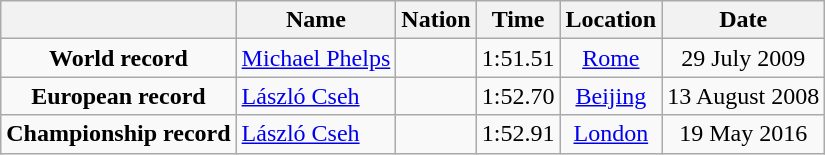<table class=wikitable style=text-align:center>
<tr>
<th></th>
<th>Name</th>
<th>Nation</th>
<th>Time</th>
<th>Location</th>
<th>Date</th>
</tr>
<tr>
<td><strong>World record</strong></td>
<td align=left><a href='#'>Michael Phelps</a></td>
<td align=left></td>
<td align=left>1:51.51</td>
<td><a href='#'>Rome</a></td>
<td>29 July 2009</td>
</tr>
<tr>
<td><strong>European record</strong></td>
<td align=left><a href='#'>László Cseh</a></td>
<td align=left></td>
<td align=left>1:52.70</td>
<td><a href='#'>Beijing</a></td>
<td>13 August 2008</td>
</tr>
<tr>
<td><strong>Championship record</strong></td>
<td align=left><a href='#'>László Cseh</a></td>
<td align=left></td>
<td align=left>1:52.91</td>
<td><a href='#'>London</a></td>
<td>19 May 2016</td>
</tr>
</table>
